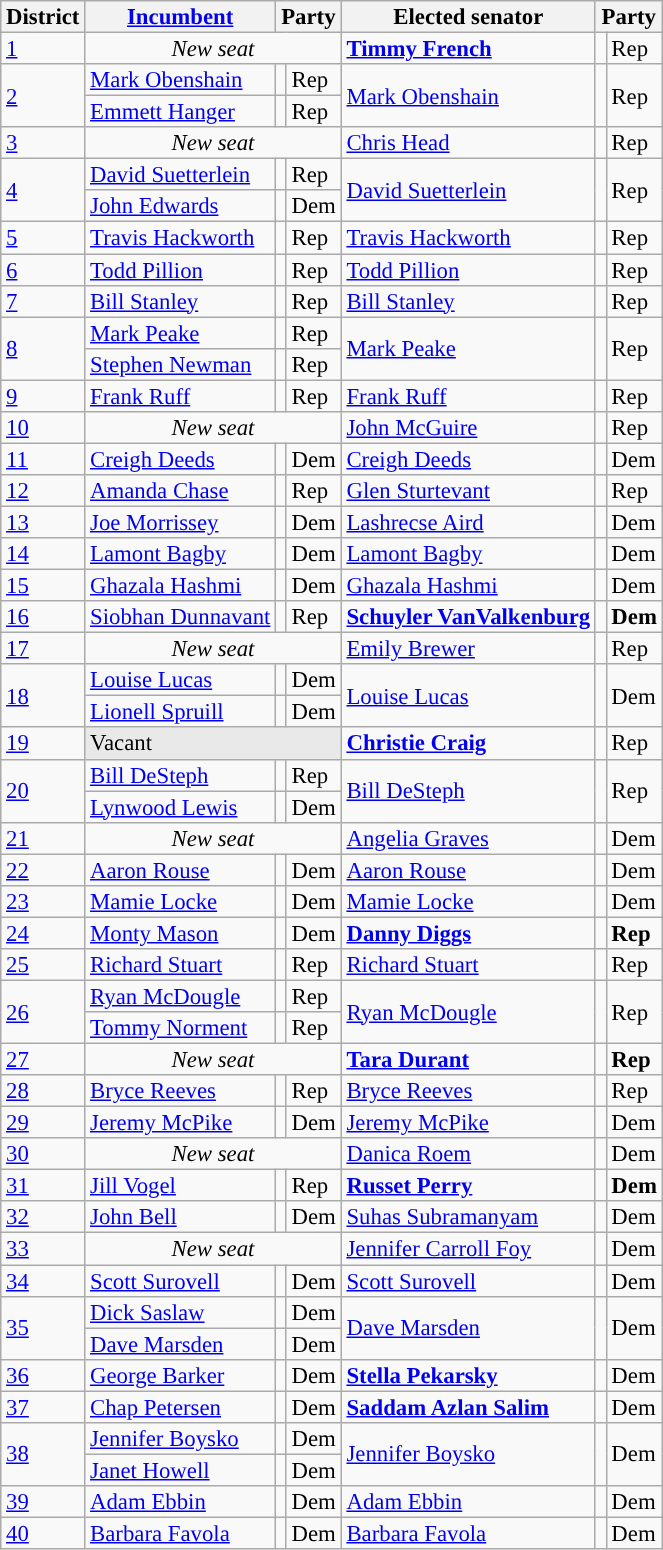<table class="sortable wikitable" style="font-size:95%;line-height:14px;">
<tr>
<th>District</th>
<th class="unsortable"><a href='#'>Incumbent</a></th>
<th colspan="2">Party</th>
<th class="unsortable">Elected senator</th>
<th colspan="2">Party</th>
</tr>
<tr>
<td><a href='#'>1</a></td>
<td colspan=3 align=center><em>New seat</em></td>
<td><strong><a href='#'>Timmy French</a></strong></td>
<td style="background:"></td>
<td>Rep</td>
</tr>
<tr>
<td rowspan=2><a href='#'>2</a></td>
<td><a href='#'>Mark Obenshain</a></td>
<td style="background:"></td>
<td>Rep</td>
<td rowspan=2><a href='#'>Mark Obenshain</a></td>
<td rowspan=2 style="background:"></td>
<td rowspan=2>Rep</td>
</tr>
<tr>
<td><a href='#'>Emmett Hanger</a></td>
<td style="background:"></td>
<td>Rep</td>
</tr>
<tr>
<td><a href='#'>3</a></td>
<td colspan=3 align=center><em>New seat</em></td>
<td><a href='#'>Chris Head</a></td>
<td style="background:"></td>
<td>Rep</td>
</tr>
<tr>
<td rowspan=2><a href='#'>4</a></td>
<td><a href='#'>David Suetterlein</a></td>
<td style="background:"></td>
<td>Rep</td>
<td rowspan=2><a href='#'>David Suetterlein</a></td>
<td rowspan=2 style="background:"></td>
<td rowspan=2>Rep</td>
</tr>
<tr>
<td><a href='#'>John Edwards</a></td>
<td style="background:"></td>
<td>Dem</td>
</tr>
<tr>
<td><a href='#'>5</a></td>
<td><a href='#'>Travis Hackworth</a></td>
<td style="background:"></td>
<td>Rep</td>
<td><a href='#'>Travis Hackworth</a></td>
<td style="background:"></td>
<td>Rep</td>
</tr>
<tr>
<td><a href='#'>6</a></td>
<td><a href='#'>Todd Pillion</a></td>
<td style="background:"></td>
<td>Rep</td>
<td><a href='#'>Todd Pillion</a></td>
<td style="background:"></td>
<td>Rep</td>
</tr>
<tr>
<td><a href='#'>7</a></td>
<td><a href='#'>Bill Stanley</a></td>
<td style="background:"></td>
<td>Rep</td>
<td><a href='#'>Bill Stanley</a></td>
<td style="background:"></td>
<td>Rep</td>
</tr>
<tr>
<td rowspan=2><a href='#'>8</a></td>
<td><a href='#'>Mark Peake</a></td>
<td style="background:"></td>
<td>Rep</td>
<td rowspan=2><a href='#'>Mark Peake</a></td>
<td rowspan=2 style="background:"></td>
<td rowspan=2>Rep</td>
</tr>
<tr>
<td><a href='#'>Stephen Newman</a></td>
<td style="background:"></td>
<td>Rep</td>
</tr>
<tr>
<td><a href='#'>9</a></td>
<td><a href='#'>Frank Ruff</a></td>
<td style="background:"></td>
<td>Rep</td>
<td><a href='#'>Frank Ruff</a></td>
<td style="background:"></td>
<td>Rep</td>
</tr>
<tr>
<td><a href='#'>10</a></td>
<td colspan=3 align=center><em>New seat</em></td>
<td><a href='#'>John McGuire</a></td>
<td style="background:"></td>
<td>Rep</td>
</tr>
<tr>
<td><a href='#'>11</a></td>
<td><a href='#'>Creigh Deeds</a></td>
<td style="background:"></td>
<td>Dem</td>
<td><a href='#'>Creigh Deeds</a></td>
<td style="background:"></td>
<td>Dem</td>
</tr>
<tr>
<td><a href='#'>12</a></td>
<td><a href='#'>Amanda Chase</a></td>
<td style="background-color:"></td>
<td>Rep</td>
<td><a href='#'>Glen Sturtevant</a></td>
<td style="background:"></td>
<td>Rep</td>
</tr>
<tr>
<td><a href='#'>13</a></td>
<td><a href='#'>Joe Morrissey</a></td>
<td style="background:"></td>
<td>Dem</td>
<td><a href='#'>Lashrecse Aird</a></td>
<td style="background:"></td>
<td>Dem</td>
</tr>
<tr>
<td><a href='#'>14</a></td>
<td><a href='#'>Lamont Bagby</a></td>
<td style="background:"></td>
<td>Dem</td>
<td><a href='#'>Lamont Bagby</a></td>
<td style="background:"></td>
<td>Dem</td>
</tr>
<tr>
<td><a href='#'>15</a></td>
<td><a href='#'>Ghazala Hashmi</a></td>
<td style="background:"></td>
<td>Dem</td>
<td><a href='#'>Ghazala Hashmi</a></td>
<td style="background:"></td>
<td>Dem</td>
</tr>
<tr>
<td><a href='#'>16</a></td>
<td><a href='#'>Siobhan Dunnavant</a></td>
<td style="background:"></td>
<td>Rep</td>
<td><strong><a href='#'>Schuyler VanValkenburg</a></strong></td>
<td style="background:"></td>
<td><strong>Dem</strong></td>
</tr>
<tr>
<td><a href='#'>17</a></td>
<td colspan=3 align=center><em>New seat</em></td>
<td><a href='#'>Emily Brewer</a></td>
<td style="background:"></td>
<td>Rep</td>
</tr>
<tr>
<td rowspan=2><a href='#'>18</a></td>
<td><a href='#'>Louise Lucas</a></td>
<td style="background:"></td>
<td>Dem</td>
<td rowspan=2><a href='#'>Louise Lucas</a></td>
<td rowspan=2 style="background:"></td>
<td rowspan=2>Dem</td>
</tr>
<tr>
<td><a href='#'>Lionell Spruill</a></td>
<td style="background:"></td>
<td>Dem</td>
</tr>
<tr>
<td><a href='#'>19</a></td>
<td colspan=3 style="background:#E9E9E9;">Vacant</td>
<td><a href='#'><strong>Christie Craig</strong></a></td>
<td style="background:"></td>
<td>Rep</td>
</tr>
<tr>
<td rowspan=2><a href='#'>20</a></td>
<td><a href='#'>Bill DeSteph</a></td>
<td style="background:"></td>
<td>Rep</td>
<td rowspan=2><a href='#'>Bill DeSteph</a></td>
<td rowspan=2 style="background:"></td>
<td rowspan=2>Rep</td>
</tr>
<tr>
<td><a href='#'>Lynwood Lewis</a></td>
<td style="background:"></td>
<td>Dem</td>
</tr>
<tr>
<td><a href='#'>21</a></td>
<td colspan=3 align=center><em>New seat</em></td>
<td><a href='#'>Angelia Graves</a></td>
<td style="background:"></td>
<td>Dem</td>
</tr>
<tr>
<td><a href='#'>22</a></td>
<td><a href='#'>Aaron Rouse</a></td>
<td style="background:"></td>
<td>Dem</td>
<td><a href='#'>Aaron Rouse</a></td>
<td style="background:"></td>
<td>Dem</td>
</tr>
<tr>
<td><a href='#'>23</a></td>
<td><a href='#'>Mamie Locke</a></td>
<td style="background:"></td>
<td>Dem</td>
<td><a href='#'>Mamie Locke</a></td>
<td style="background:"></td>
<td>Dem</td>
</tr>
<tr>
<td><a href='#'>24</a></td>
<td><a href='#'>Monty Mason</a></td>
<td style="background:"></td>
<td>Dem</td>
<td><strong><a href='#'>Danny Diggs</a></strong></td>
<td style="background:"></td>
<td><strong>Rep</strong></td>
</tr>
<tr>
<td><a href='#'>25</a></td>
<td><a href='#'>Richard Stuart</a></td>
<td style="background:"></td>
<td>Rep</td>
<td><a href='#'>Richard Stuart</a></td>
<td style="background:"></td>
<td>Rep</td>
</tr>
<tr>
<td rowspan=2><a href='#'>26</a></td>
<td><a href='#'>Ryan McDougle</a></td>
<td style="background:"></td>
<td>Rep</td>
<td rowspan=2><a href='#'>Ryan McDougle</a></td>
<td rowspan=2 style="background:"></td>
<td rowspan=2>Rep</td>
</tr>
<tr>
<td><a href='#'>Tommy Norment</a></td>
<td style="background:"></td>
<td>Rep</td>
</tr>
<tr>
<td><a href='#'>27</a></td>
<td colspan=3 align=center><em>New seat</em></td>
<td><strong><a href='#'>Tara Durant</a></strong></td>
<td style="background:"></td>
<td><strong>Rep</strong></td>
</tr>
<tr>
<td><a href='#'>28</a></td>
<td><a href='#'>Bryce Reeves</a></td>
<td style="background:"></td>
<td>Rep</td>
<td><a href='#'>Bryce Reeves</a></td>
<td style="background:"></td>
<td>Rep</td>
</tr>
<tr>
<td><a href='#'>29</a></td>
<td><a href='#'>Jeremy McPike</a></td>
<td style="background:"></td>
<td>Dem</td>
<td><a href='#'>Jeremy McPike</a></td>
<td style="background:"></td>
<td>Dem</td>
</tr>
<tr>
<td><a href='#'>30</a></td>
<td colspan=3 align=center><em>New seat</em></td>
<td><a href='#'>Danica Roem</a></td>
<td style="background:"></td>
<td>Dem</td>
</tr>
<tr>
<td><a href='#'>31</a></td>
<td><a href='#'>Jill Vogel</a></td>
<td style="background:"></td>
<td>Rep</td>
<td><strong><a href='#'>Russet Perry</a></strong></td>
<td style="background:"></td>
<td><strong>Dem</strong></td>
</tr>
<tr>
<td><a href='#'>32</a></td>
<td><a href='#'>John Bell</a></td>
<td style="background:"></td>
<td>Dem</td>
<td><a href='#'>Suhas Subramanyam</a></td>
<td style="background:"></td>
<td>Dem</td>
</tr>
<tr>
<td><a href='#'>33</a></td>
<td colspan=3 align=center><em>New seat</em></td>
<td><a href='#'>Jennifer Carroll Foy</a></td>
<td style="background:"></td>
<td>Dem</td>
</tr>
<tr>
<td><a href='#'>34</a></td>
<td><a href='#'>Scott Surovell</a></td>
<td style="background:"></td>
<td>Dem</td>
<td><a href='#'>Scott Surovell</a></td>
<td style="background:"></td>
<td>Dem</td>
</tr>
<tr>
<td rowspan=2><a href='#'>35</a></td>
<td><a href='#'>Dick Saslaw</a></td>
<td style="background:"></td>
<td>Dem</td>
<td rowspan=2><a href='#'>Dave Marsden</a></td>
<td rowspan=2 style="background:"></td>
<td rowspan=2>Dem</td>
</tr>
<tr>
<td><a href='#'>Dave Marsden</a></td>
<td style="background:"></td>
<td>Dem</td>
</tr>
<tr>
<td><a href='#'>36</a></td>
<td><a href='#'>George Barker</a></td>
<td style="background:"></td>
<td>Dem</td>
<td><strong><a href='#'>Stella Pekarsky</a></strong></td>
<td style="background:"></td>
<td>Dem</td>
</tr>
<tr>
<td><a href='#'>37</a></td>
<td><a href='#'>Chap Petersen</a></td>
<td style="background:"></td>
<td>Dem</td>
<td><strong><a href='#'>Saddam Azlan Salim</a></strong></td>
<td style="background:"></td>
<td>Dem</td>
</tr>
<tr>
<td rowspan=2><a href='#'>38</a></td>
<td><a href='#'>Jennifer Boysko</a></td>
<td style="background:"></td>
<td>Dem</td>
<td rowspan=2><a href='#'>Jennifer Boysko</a></td>
<td rowspan=2 style="background:"></td>
<td rowspan=2>Dem</td>
</tr>
<tr>
<td><a href='#'>Janet Howell</a></td>
<td style="background:"></td>
<td>Dem</td>
</tr>
<tr>
<td><a href='#'>39</a></td>
<td><a href='#'>Adam Ebbin</a></td>
<td style="background:"></td>
<td>Dem</td>
<td><a href='#'>Adam Ebbin</a></td>
<td style="background:"></td>
<td>Dem</td>
</tr>
<tr>
<td><a href='#'>40</a></td>
<td><a href='#'>Barbara Favola</a></td>
<td style="background:"></td>
<td>Dem</td>
<td><a href='#'>Barbara Favola</a></td>
<td style="background:"></td>
<td>Dem</td>
</tr>
</table>
